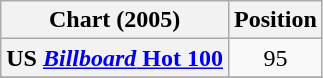<table class="wikitable plainrowheaders" style="text-align:center;">
<tr>
<th scope="col">Chart (2005)</th>
<th scope="col">Position</th>
</tr>
<tr>
<th scope="row">US <a href='#'><em>Billboard</em> Hot 100</a></th>
<td style="text-align:center;">95</td>
</tr>
<tr>
</tr>
</table>
